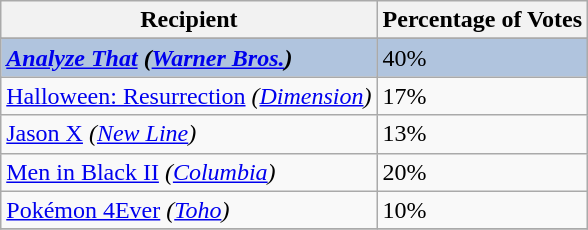<table class="wikitable sortable plainrowheaders" align="centre">
<tr>
<th>Recipient</th>
<th>Percentage of Votes</th>
</tr>
<tr>
</tr>
<tr style="background:#B0C4DE;">
<td><strong><em><a href='#'>Analyze That</a><em> (<a href='#'>Warner Bros.</a>)<strong></td>
<td></strong>40%<strong></td>
</tr>
<tr>
<td></em><a href='#'>Halloween: Resurrection</a><em> (<a href='#'>Dimension</a>)</td>
<td>17%</td>
</tr>
<tr>
<td></em><a href='#'>Jason X</a><em> (<a href='#'>New Line</a>)</td>
<td>13%</td>
</tr>
<tr>
<td></em><a href='#'>Men in Black II</a><em> (<a href='#'>Columbia</a>)</td>
<td>20%</td>
</tr>
<tr>
<td></em><a href='#'>Pokémon 4Ever</a><em> (<a href='#'>Toho</a>)</td>
<td>10%</td>
</tr>
<tr>
</tr>
</table>
